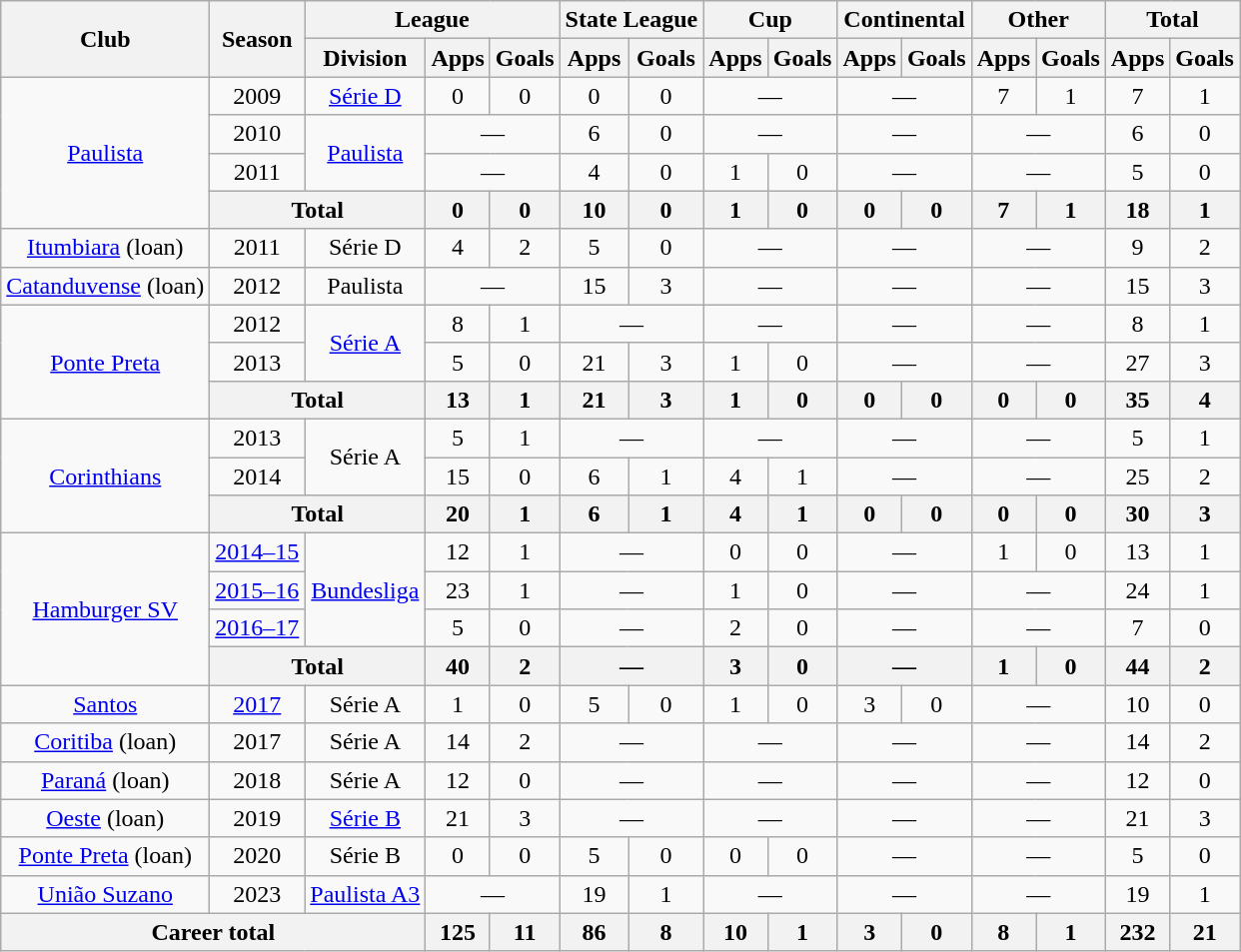<table class="wikitable" style="text-align:center">
<tr>
<th rowspan="2">Club</th>
<th rowspan="2">Season</th>
<th colspan="3">League</th>
<th colspan="2">State League</th>
<th colspan="2">Cup</th>
<th colspan="2">Continental</th>
<th colspan="2">Other</th>
<th colspan="2">Total</th>
</tr>
<tr>
<th>Division</th>
<th>Apps</th>
<th>Goals</th>
<th>Apps</th>
<th>Goals</th>
<th>Apps</th>
<th>Goals</th>
<th>Apps</th>
<th>Goals</th>
<th>Apps</th>
<th>Goals</th>
<th>Apps</th>
<th>Goals</th>
</tr>
<tr>
<td rowspan="4"><a href='#'>Paulista</a></td>
<td>2009</td>
<td><a href='#'>Série D</a></td>
<td>0</td>
<td>0</td>
<td>0</td>
<td>0</td>
<td colspan="2">—</td>
<td colspan="2">—</td>
<td>7</td>
<td>1</td>
<td>7</td>
<td>1</td>
</tr>
<tr>
<td>2010</td>
<td rowspan="2"><a href='#'>Paulista</a></td>
<td colspan="2">—</td>
<td>6</td>
<td>0</td>
<td colspan="2">—</td>
<td colspan="2">—</td>
<td colspan="2">—</td>
<td>6</td>
<td>0</td>
</tr>
<tr>
<td>2011</td>
<td colspan="2">—</td>
<td>4</td>
<td>0</td>
<td>1</td>
<td>0</td>
<td colspan="2">—</td>
<td colspan="2">—</td>
<td>5</td>
<td>0</td>
</tr>
<tr>
<th colspan="2">Total</th>
<th>0</th>
<th>0</th>
<th>10</th>
<th>0</th>
<th>1</th>
<th>0</th>
<th>0</th>
<th>0</th>
<th>7</th>
<th>1</th>
<th>18</th>
<th>1</th>
</tr>
<tr>
<td><a href='#'>Itumbiara</a> (loan)</td>
<td>2011</td>
<td>Série D</td>
<td>4</td>
<td>2</td>
<td>5</td>
<td>0</td>
<td colspan="2">—</td>
<td colspan="2">—</td>
<td colspan="2">—</td>
<td>9</td>
<td>2</td>
</tr>
<tr>
<td><a href='#'>Catanduvense</a> (loan)</td>
<td>2012</td>
<td>Paulista</td>
<td colspan="2">—</td>
<td>15</td>
<td>3</td>
<td colspan="2">—</td>
<td colspan="2">—</td>
<td colspan="2">—</td>
<td>15</td>
<td>3</td>
</tr>
<tr>
<td rowspan="3"><a href='#'>Ponte Preta</a></td>
<td>2012</td>
<td rowspan="2"><a href='#'>Série A</a></td>
<td>8</td>
<td>1</td>
<td colspan="2">—</td>
<td colspan="2">—</td>
<td colspan="2">—</td>
<td colspan="2">—</td>
<td>8</td>
<td>1</td>
</tr>
<tr>
<td>2013</td>
<td>5</td>
<td>0</td>
<td>21</td>
<td>3</td>
<td>1</td>
<td>0</td>
<td colspan="2">—</td>
<td colspan="2">—</td>
<td>27</td>
<td>3</td>
</tr>
<tr>
<th colspan="2">Total</th>
<th>13</th>
<th>1</th>
<th>21</th>
<th>3</th>
<th>1</th>
<th>0</th>
<th>0</th>
<th>0</th>
<th>0</th>
<th>0</th>
<th>35</th>
<th>4</th>
</tr>
<tr>
<td rowspan="3"><a href='#'>Corinthians</a></td>
<td>2013</td>
<td rowspan="2">Série A</td>
<td>5</td>
<td>1</td>
<td colspan="2">—</td>
<td colspan="2">—</td>
<td colspan="2">—</td>
<td colspan="2">—</td>
<td>5</td>
<td>1</td>
</tr>
<tr>
<td>2014</td>
<td>15</td>
<td>0</td>
<td>6</td>
<td>1</td>
<td>4</td>
<td>1</td>
<td colspan="2">—</td>
<td colspan="2">—</td>
<td>25</td>
<td>2</td>
</tr>
<tr>
<th colspan="2">Total</th>
<th>20</th>
<th>1</th>
<th>6</th>
<th>1</th>
<th>4</th>
<th>1</th>
<th>0</th>
<th>0</th>
<th>0</th>
<th>0</th>
<th>30</th>
<th>3</th>
</tr>
<tr>
<td rowspan="4"><a href='#'>Hamburger SV</a></td>
<td><a href='#'>2014–15</a></td>
<td rowspan="3"><a href='#'>Bundesliga</a></td>
<td>12</td>
<td>1</td>
<td colspan="2">—</td>
<td>0</td>
<td>0</td>
<td colspan="2">—</td>
<td>1</td>
<td>0</td>
<td>13</td>
<td>1</td>
</tr>
<tr>
<td><a href='#'>2015–16</a></td>
<td>23</td>
<td>1</td>
<td colspan="2">—</td>
<td>1</td>
<td>0</td>
<td colspan="2">—</td>
<td colspan="2">—</td>
<td>24</td>
<td>1</td>
</tr>
<tr>
<td><a href='#'>2016–17</a></td>
<td>5</td>
<td>0</td>
<td colspan="2">—</td>
<td>2</td>
<td>0</td>
<td colspan="2">—</td>
<td colspan="2">—</td>
<td>7</td>
<td>0</td>
</tr>
<tr>
<th colspan="2">Total</th>
<th>40</th>
<th>2</th>
<th colspan="2">—</th>
<th>3</th>
<th>0</th>
<th colspan="2">—</th>
<th>1</th>
<th>0</th>
<th>44</th>
<th>2</th>
</tr>
<tr>
<td><a href='#'>Santos</a></td>
<td><a href='#'>2017</a></td>
<td>Série A</td>
<td>1</td>
<td>0</td>
<td>5</td>
<td>0</td>
<td>1</td>
<td>0</td>
<td>3</td>
<td>0</td>
<td colspan="2">—</td>
<td>10</td>
<td>0</td>
</tr>
<tr>
<td><a href='#'>Coritiba</a> (loan)</td>
<td>2017</td>
<td>Série A</td>
<td>14</td>
<td>2</td>
<td colspan="2">—</td>
<td colspan="2">—</td>
<td colspan="2">—</td>
<td colspan="2">—</td>
<td>14</td>
<td>2</td>
</tr>
<tr>
<td><a href='#'>Paraná</a> (loan)</td>
<td>2018</td>
<td>Série A</td>
<td>12</td>
<td>0</td>
<td colspan="2">—</td>
<td colspan="2">—</td>
<td colspan="2">—</td>
<td colspan="2">—</td>
<td>12</td>
<td>0</td>
</tr>
<tr>
<td><a href='#'>Oeste</a> (loan)</td>
<td>2019</td>
<td><a href='#'>Série B</a></td>
<td>21</td>
<td>3</td>
<td colspan="2">—</td>
<td colspan="2">—</td>
<td colspan="2">—</td>
<td colspan="2">—</td>
<td>21</td>
<td>3</td>
</tr>
<tr>
<td><a href='#'>Ponte Preta</a> (loan)</td>
<td>2020</td>
<td>Série B</td>
<td>0</td>
<td>0</td>
<td>5</td>
<td>0</td>
<td>0</td>
<td>0</td>
<td colspan="2">—</td>
<td colspan="2">—</td>
<td>5</td>
<td>0</td>
</tr>
<tr>
<td><a href='#'>União Suzano</a></td>
<td>2023</td>
<td><a href='#'>Paulista A3</a></td>
<td colspan="2">—</td>
<td>19</td>
<td>1</td>
<td colspan="2">—</td>
<td colspan="2">—</td>
<td colspan="2">—</td>
<td>19</td>
<td>1</td>
</tr>
<tr>
<th colspan="3">Career total</th>
<th>125</th>
<th>11</th>
<th>86</th>
<th>8</th>
<th>10</th>
<th>1</th>
<th>3</th>
<th>0</th>
<th>8</th>
<th>1</th>
<th>232</th>
<th>21</th>
</tr>
</table>
